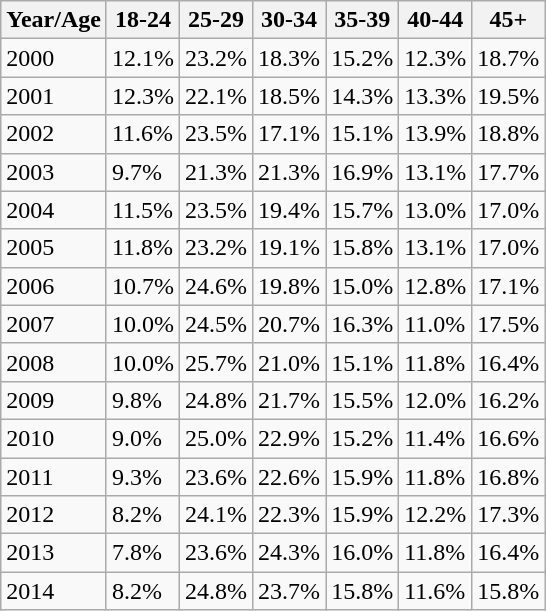<table class="wikitable">
<tr>
<th>Year/Age</th>
<th>18-24</th>
<th>25-29</th>
<th>30-34</th>
<th>35-39</th>
<th>40-44</th>
<th>45+</th>
</tr>
<tr>
<td>2000</td>
<td>12.1%</td>
<td>23.2%</td>
<td>18.3%</td>
<td>15.2%</td>
<td>12.3%</td>
<td>18.7%</td>
</tr>
<tr>
<td>2001</td>
<td>12.3%</td>
<td>22.1%</td>
<td>18.5%</td>
<td>14.3%</td>
<td>13.3%</td>
<td>19.5%</td>
</tr>
<tr>
<td>2002</td>
<td>11.6%</td>
<td>23.5%</td>
<td>17.1%</td>
<td>15.1%</td>
<td>13.9%</td>
<td>18.8%</td>
</tr>
<tr>
<td>2003</td>
<td>9.7%</td>
<td>21.3%</td>
<td>21.3%</td>
<td>16.9%</td>
<td>13.1%</td>
<td>17.7%</td>
</tr>
<tr>
<td>2004</td>
<td>11.5%</td>
<td>23.5%</td>
<td>19.4%</td>
<td>15.7%</td>
<td>13.0%</td>
<td>17.0%</td>
</tr>
<tr>
<td>2005</td>
<td>11.8%</td>
<td>23.2%</td>
<td>19.1%</td>
<td>15.8%</td>
<td>13.1%</td>
<td>17.0%</td>
</tr>
<tr>
<td>2006</td>
<td>10.7%</td>
<td>24.6%</td>
<td>19.8%</td>
<td>15.0%</td>
<td>12.8%</td>
<td>17.1%</td>
</tr>
<tr>
<td>2007</td>
<td>10.0%</td>
<td>24.5%</td>
<td>20.7%</td>
<td>16.3%</td>
<td>11.0%</td>
<td>17.5%</td>
</tr>
<tr>
<td>2008</td>
<td>10.0%</td>
<td>25.7%</td>
<td>21.0%</td>
<td>15.1%</td>
<td>11.8%</td>
<td>16.4%</td>
</tr>
<tr>
<td>2009</td>
<td>9.8%</td>
<td>24.8%</td>
<td>21.7%</td>
<td>15.5%</td>
<td>12.0%</td>
<td>16.2%</td>
</tr>
<tr>
<td>2010</td>
<td>9.0%</td>
<td>25.0%</td>
<td>22.9%</td>
<td>15.2%</td>
<td>11.4%</td>
<td>16.6%</td>
</tr>
<tr>
<td>2011</td>
<td>9.3%</td>
<td>23.6%</td>
<td>22.6%</td>
<td>15.9%</td>
<td>11.8%</td>
<td>16.8%</td>
</tr>
<tr>
<td>2012</td>
<td>8.2%</td>
<td>24.1%</td>
<td>22.3%</td>
<td>15.9%</td>
<td>12.2%</td>
<td>17.3%</td>
</tr>
<tr>
<td>2013</td>
<td>7.8%</td>
<td>23.6%</td>
<td>24.3%</td>
<td>16.0%</td>
<td>11.8%</td>
<td>16.4%</td>
</tr>
<tr>
<td>2014</td>
<td>8.2%</td>
<td>24.8%</td>
<td>23.7%</td>
<td>15.8%</td>
<td>11.6%</td>
<td>15.8%</td>
</tr>
</table>
